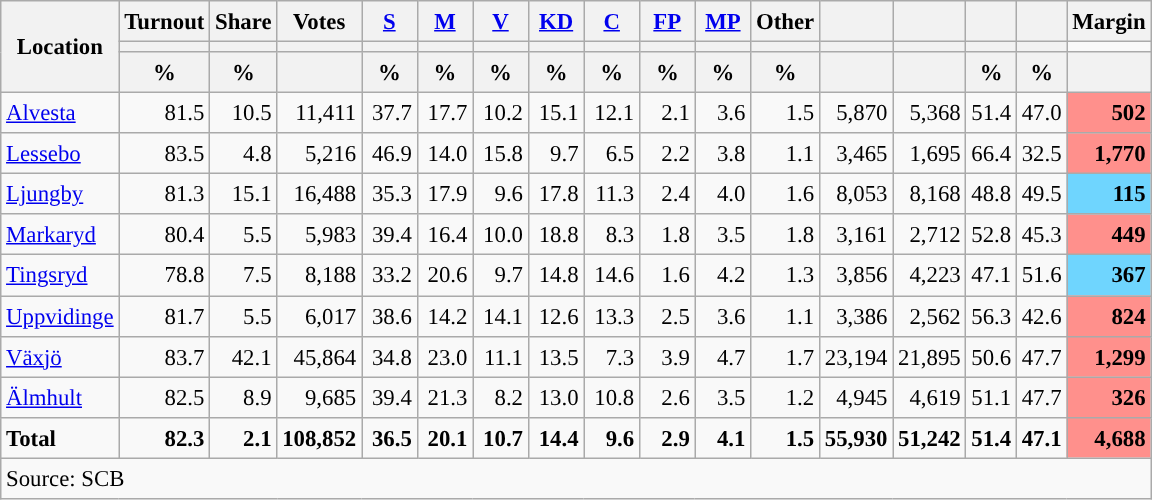<table class="wikitable sortable" style="text-align:right; font-size:95%; line-height:20px;">
<tr>
<th rowspan="3">Location</th>
<th>Turnout</th>
<th>Share</th>
<th>Votes</th>
<th width="30px" class="unsortable"><a href='#'>S</a></th>
<th width="30px" class="unsortable"><a href='#'>M</a></th>
<th width="30px" class="unsortable"><a href='#'>V</a></th>
<th width="30px" class="unsortable"><a href='#'>KD</a></th>
<th width="30px" class="unsortable"><a href='#'>C</a></th>
<th width="30px" class="unsortable"><a href='#'>FP</a></th>
<th width="30px" class="unsortable"><a href='#'>MP</a></th>
<th width="30px" class="unsortable">Other</th>
<th></th>
<th></th>
<th></th>
<th></th>
<th>Margin</th>
</tr>
<tr>
<th></th>
<th></th>
<th></th>
<th style="background:"></th>
<th style="background:"></th>
<th style="background:"></th>
<th style="background:"></th>
<th style="background:"></th>
<th style="background:"></th>
<th style="background:"></th>
<th style="background:"></th>
<th style="background:"></th>
<th style="background:"></th>
<th style="background:"></th>
<th style="background:"></th>
</tr>
<tr>
<th data-sort-type="number">%</th>
<th data-sort-type="number">%</th>
<th></th>
<th data-sort-type="number">%</th>
<th data-sort-type="number">%</th>
<th data-sort-type="number">%</th>
<th data-sort-type="number">%</th>
<th data-sort-type="number">%</th>
<th data-sort-type="number">%</th>
<th data-sort-type="number">%</th>
<th data-sort-type="number">%</th>
<th data-sort-type="number"></th>
<th data-sort-type="number"></th>
<th data-sort-type="number">%</th>
<th data-sort-type="number">%</th>
<th data-sort-type="number"></th>
</tr>
<tr>
<td align=left><a href='#'>Alvesta</a></td>
<td>81.5</td>
<td>10.5</td>
<td>11,411</td>
<td>37.7</td>
<td>17.7</td>
<td>10.2</td>
<td>15.1</td>
<td>12.1</td>
<td>2.1</td>
<td>3.6</td>
<td>1.5</td>
<td>5,870</td>
<td>5,368</td>
<td>51.4</td>
<td>47.0</td>
<td bgcolor=#ff908c><strong>502</strong></td>
</tr>
<tr>
<td align=left><a href='#'>Lessebo</a></td>
<td>83.5</td>
<td>4.8</td>
<td>5,216</td>
<td>46.9</td>
<td>14.0</td>
<td>15.8</td>
<td>9.7</td>
<td>6.5</td>
<td>2.2</td>
<td>3.8</td>
<td>1.1</td>
<td>3,465</td>
<td>1,695</td>
<td>66.4</td>
<td>32.5</td>
<td bgcolor=#ff908c><strong>1,770</strong></td>
</tr>
<tr>
<td align=left><a href='#'>Ljungby</a></td>
<td>81.3</td>
<td>15.1</td>
<td>16,488</td>
<td>35.3</td>
<td>17.9</td>
<td>9.6</td>
<td>17.8</td>
<td>11.3</td>
<td>2.4</td>
<td>4.0</td>
<td>1.6</td>
<td>8,053</td>
<td>8,168</td>
<td>48.8</td>
<td>49.5</td>
<td bgcolor=#6fd5fe><strong>115</strong></td>
</tr>
<tr>
<td align=left><a href='#'>Markaryd</a></td>
<td>80.4</td>
<td>5.5</td>
<td>5,983</td>
<td>39.4</td>
<td>16.4</td>
<td>10.0</td>
<td>18.8</td>
<td>8.3</td>
<td>1.8</td>
<td>3.5</td>
<td>1.8</td>
<td>3,161</td>
<td>2,712</td>
<td>52.8</td>
<td>45.3</td>
<td bgcolor=#ff908c><strong>449</strong></td>
</tr>
<tr>
<td align=left><a href='#'>Tingsryd</a></td>
<td>78.8</td>
<td>7.5</td>
<td>8,188</td>
<td>33.2</td>
<td>20.6</td>
<td>9.7</td>
<td>14.8</td>
<td>14.6</td>
<td>1.6</td>
<td>4.2</td>
<td>1.3</td>
<td>3,856</td>
<td>4,223</td>
<td>47.1</td>
<td>51.6</td>
<td bgcolor=#6fd5fe><strong>367</strong></td>
</tr>
<tr>
<td align=left><a href='#'>Uppvidinge</a></td>
<td>81.7</td>
<td>5.5</td>
<td>6,017</td>
<td>38.6</td>
<td>14.2</td>
<td>14.1</td>
<td>12.6</td>
<td>13.3</td>
<td>2.5</td>
<td>3.6</td>
<td>1.1</td>
<td>3,386</td>
<td>2,562</td>
<td>56.3</td>
<td>42.6</td>
<td bgcolor=#ff908c><strong>824</strong></td>
</tr>
<tr>
<td align=left><a href='#'>Växjö</a></td>
<td>83.7</td>
<td>42.1</td>
<td>45,864</td>
<td>34.8</td>
<td>23.0</td>
<td>11.1</td>
<td>13.5</td>
<td>7.3</td>
<td>3.9</td>
<td>4.7</td>
<td>1.7</td>
<td>23,194</td>
<td>21,895</td>
<td>50.6</td>
<td>47.7</td>
<td bgcolor=#ff908c><strong>1,299</strong></td>
</tr>
<tr>
<td align=left><a href='#'>Älmhult</a></td>
<td>82.5</td>
<td>8.9</td>
<td>9,685</td>
<td>39.4</td>
<td>21.3</td>
<td>8.2</td>
<td>13.0</td>
<td>10.8</td>
<td>2.6</td>
<td>3.5</td>
<td>1.2</td>
<td>4,945</td>
<td>4,619</td>
<td>51.1</td>
<td>47.7</td>
<td bgcolor=#ff908c><strong>326</strong></td>
</tr>
<tr>
<td align=left><strong>Total</strong></td>
<td><strong>82.3</strong></td>
<td><strong>2.1</strong></td>
<td><strong>108,852</strong></td>
<td><strong>36.5</strong></td>
<td><strong>20.1</strong></td>
<td><strong>10.7</strong></td>
<td><strong>14.4</strong></td>
<td><strong>9.6</strong></td>
<td><strong>2.9</strong></td>
<td><strong>4.1</strong></td>
<td><strong>1.5</strong></td>
<td><strong>55,930</strong></td>
<td><strong>51,242</strong></td>
<td><strong>51.4</strong></td>
<td><strong>47.1</strong></td>
<td bgcolor=#ff908c><strong>4,688</strong></td>
</tr>
<tr>
<td align=left colspan=17>Source: SCB </td>
</tr>
</table>
